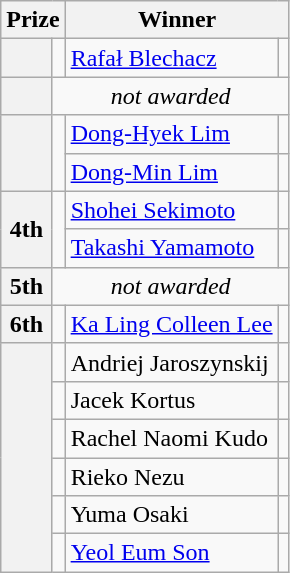<table class="wikitable">
<tr>
<th colspan="2">Prize</th>
<th colspan="2">Winner</th>
</tr>
<tr>
<th></th>
<td></td>
<td><a href='#'>Rafał Blechacz</a></td>
<td></td>
</tr>
<tr>
<th></th>
<td colspan="3" align="center"><em>not awarded</em></td>
</tr>
<tr>
<th rowspan="2"></th>
<td rowspan="2"></td>
<td><a href='#'>Dong-Hyek Lim</a></td>
<td></td>
</tr>
<tr>
<td><a href='#'>Dong-Min Lim</a></td>
<td></td>
</tr>
<tr>
<th rowspan="2">4th</th>
<td rowspan="2"></td>
<td><a href='#'>Shohei Sekimoto</a></td>
<td></td>
</tr>
<tr>
<td><a href='#'>Takashi Yamamoto</a></td>
<td></td>
</tr>
<tr>
<th>5th</th>
<td colspan="3" align="center"><em>not awarded</em></td>
</tr>
<tr>
<th>6th</th>
<td></td>
<td><a href='#'>Ka Ling Colleen Lee</a></td>
<td></td>
</tr>
<tr>
<th rowspan="6"></th>
<td></td>
<td>Andriej Jaroszynskij</td>
<td></td>
</tr>
<tr>
<td></td>
<td>Jacek Kortus</td>
<td></td>
</tr>
<tr>
<td></td>
<td>Rachel Naomi Kudo</td>
<td></td>
</tr>
<tr>
<td></td>
<td>Rieko Nezu</td>
<td></td>
</tr>
<tr>
<td></td>
<td>Yuma Osaki</td>
<td></td>
</tr>
<tr>
<td></td>
<td><a href='#'>Yeol Eum Son</a></td>
<td></td>
</tr>
</table>
